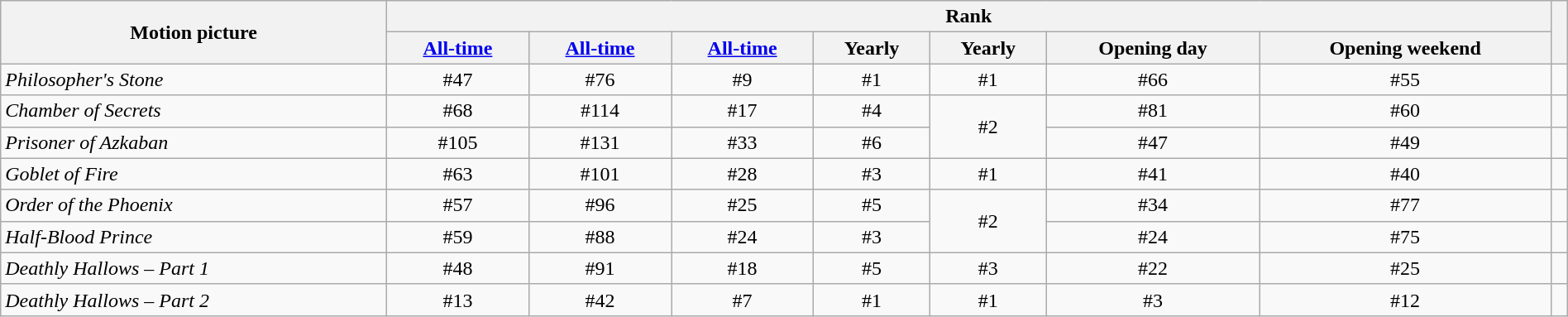<table class="wikitable" style="width:100%;">
<tr>
<th rowspan="2" style="text-align:center;">Motion picture</th>
<th colspan="7" style="text-align:center;">Rank</th>
<th rowspan="2" style="text-align:center;"></th>
</tr>
<tr>
<th style="text-align:center;"><a href='#'>All-time<br></a></th>
<th style="text-align:center;"><a href='#'>All-time<br></a></th>
<th style="text-align:center;"><a href='#'>All-time<br></a></th>
<th style="text-align:center;">Yearly<br></th>
<th style="text-align:center;">Yearly<br></th>
<th style="text-align:center;">Opening day<br></th>
<th style="text-align:center;">Opening weekend<br></th>
</tr>
<tr>
<td><em>Philosopher's Stone</em></td>
<td style="text-align:center;">#47</td>
<td style="text-align:center;">#76</td>
<td style="text-align:center;">#9</td>
<td style="text-align:center;">#1</td>
<td style="text-align:center;">#1</td>
<td style="text-align:center;">#66</td>
<td style="text-align:center;">#55</td>
<td style="text-align:center;"></td>
</tr>
<tr>
<td><em>Chamber of Secrets</em></td>
<td style="text-align:center;">#68</td>
<td style="text-align:center;">#114</td>
<td style="text-align:center;">#17</td>
<td style="text-align:center;">#4</td>
<td rowspan="2" style="text-align:center;">#2</td>
<td style="text-align:center;">#81</td>
<td style="text-align:center;">#60</td>
<td style="text-align:center;"></td>
</tr>
<tr>
<td><em>Prisoner of Azkaban</em></td>
<td style="text-align:center;">#105</td>
<td style="text-align:center;">#131</td>
<td style="text-align:center;">#33</td>
<td style="text-align:center;">#6</td>
<td style="text-align:center;">#47</td>
<td style="text-align:center;">#49</td>
<td style="text-align:center;"></td>
</tr>
<tr>
<td><em>Goblet of Fire</em></td>
<td style="text-align:center;">#63</td>
<td style="text-align:center;">#101</td>
<td style="text-align:center;">#28</td>
<td style="text-align:center;">#3</td>
<td style="text-align:center;">#1</td>
<td style="text-align:center;">#41</td>
<td style="text-align:center;">#40</td>
<td style="text-align:center;"></td>
</tr>
<tr>
<td><em>Order of the Phoenix</em></td>
<td style="text-align:center;">#57</td>
<td style="text-align:center;">#96</td>
<td style="text-align:center;">#25</td>
<td style="text-align:center;">#5</td>
<td rowspan="2" style="text-align:center;">#2</td>
<td style="text-align:center;">#34</td>
<td style="text-align:center;">#77</td>
<td style="text-align:center;"></td>
</tr>
<tr>
<td><em>Half-Blood Prince</em></td>
<td style="text-align:center;">#59</td>
<td style="text-align:center;">#88</td>
<td style="text-align:center;">#24</td>
<td style="text-align:center;">#3</td>
<td style="text-align:center;">#24</td>
<td style="text-align:center;">#75</td>
<td style="text-align:center;"></td>
</tr>
<tr>
<td><em>Deathly Hallows – Part 1</em></td>
<td style="text-align:center;">#48</td>
<td style="text-align:center;">#91</td>
<td style="text-align:center;">#18</td>
<td style="text-align:center;">#5</td>
<td style="text-align:center;">#3</td>
<td style="text-align:center;">#22</td>
<td style="text-align:center;">#25</td>
<td style="text-align:center;"></td>
</tr>
<tr>
<td><em>Deathly Hallows – Part 2</em></td>
<td style="text-align:center;">#13</td>
<td style="text-align:center;">#42</td>
<td style="text-align:center;">#7</td>
<td style="text-align:center;">#1</td>
<td style="text-align:center;">#1</td>
<td style="text-align:center;">#3</td>
<td style="text-align:center;">#12</td>
<td style="text-align:center;"></td>
</tr>
</table>
